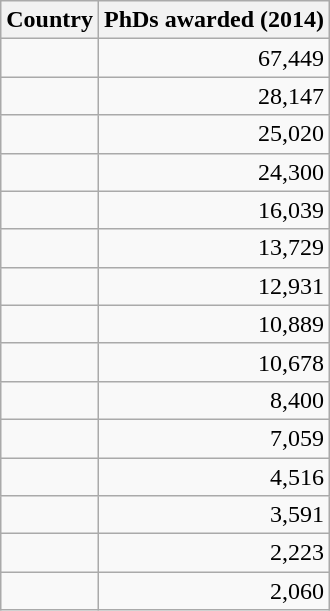<table class="wikitable sortable static-row-numbers" style="text-align:right;">
<tr class="static-row-header" style="text-align:center;vertical-align:bottom;">
<th>Country</th>
<th>PhDs awarded (2014)</th>
</tr>
<tr>
<td></td>
<td>67,449</td>
</tr>
<tr>
<td></td>
<td>28,147</td>
</tr>
<tr>
<td></td>
<td>25,020</td>
</tr>
<tr>
<td></td>
<td>24,300</td>
</tr>
<tr>
<td></td>
<td>16,039</td>
</tr>
<tr>
<td></td>
<td>13,729</td>
</tr>
<tr>
<td></td>
<td>12,931</td>
</tr>
<tr>
<td></td>
<td>10,889</td>
</tr>
<tr>
<td></td>
<td>10,678</td>
</tr>
<tr>
<td></td>
<td>8,400</td>
</tr>
<tr>
<td></td>
<td>7,059</td>
</tr>
<tr>
<td></td>
<td>4,516</td>
</tr>
<tr>
<td></td>
<td>3,591</td>
</tr>
<tr>
<td></td>
<td>2,223</td>
</tr>
<tr>
<td></td>
<td>2,060</td>
</tr>
</table>
